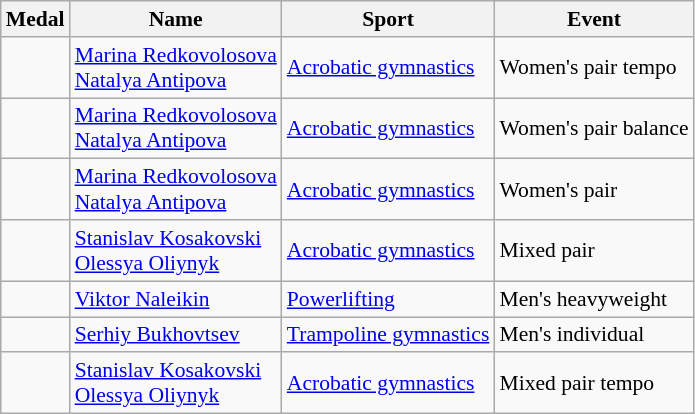<table class="wikitable sortable" style="font-size:90%">
<tr>
<th>Medal</th>
<th>Name</th>
<th>Sport</th>
<th>Event</th>
</tr>
<tr>
<td></td>
<td><a href='#'>Marina Redkovolosova</a><br><a href='#'>Natalya Antipova</a></td>
<td><a href='#'>Acrobatic gymnastics</a></td>
<td>Women's pair tempo</td>
</tr>
<tr>
<td></td>
<td><a href='#'>Marina Redkovolosova</a><br><a href='#'>Natalya Antipova</a></td>
<td><a href='#'>Acrobatic gymnastics</a></td>
<td>Women's pair balance</td>
</tr>
<tr>
<td></td>
<td><a href='#'>Marina Redkovolosova</a><br><a href='#'>Natalya Antipova</a></td>
<td><a href='#'>Acrobatic gymnastics</a></td>
<td>Women's pair</td>
</tr>
<tr>
<td></td>
<td><a href='#'>Stanislav Kosakovski</a><br><a href='#'>Olessya Oliynyk</a></td>
<td><a href='#'>Acrobatic gymnastics</a></td>
<td>Mixed pair</td>
</tr>
<tr>
<td></td>
<td><a href='#'>Viktor Naleikin</a></td>
<td><a href='#'>Powerlifting</a></td>
<td>Men's heavyweight</td>
</tr>
<tr>
<td></td>
<td><a href='#'>Serhiy Bukhovtsev</a></td>
<td><a href='#'>Trampoline gymnastics</a></td>
<td>Men's individual</td>
</tr>
<tr>
<td></td>
<td><a href='#'>Stanislav Kosakovski</a><br><a href='#'>Olessya Oliynyk</a></td>
<td><a href='#'>Acrobatic gymnastics</a></td>
<td>Mixed pair tempo</td>
</tr>
</table>
